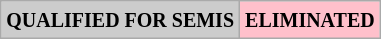<table class="wikitable">
<tr>
<td style="background:#ccc;"><small><strong>QUALIFIED FOR SEMIS</strong></small></td>
<td style="background:pink;"><small><strong>ELIMINATED</strong></small></td>
</tr>
</table>
